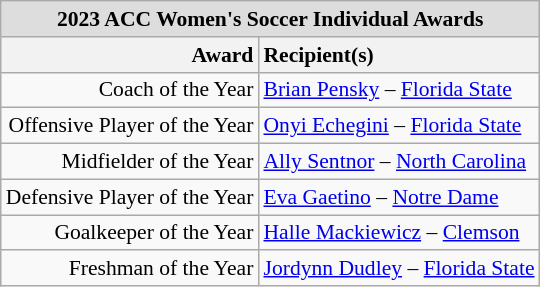<table class="wikitable" style="white-space:nowrap; font-size:90%;">
<tr>
<td colspan="2" style="text-align:center; background:#ddd;"><strong>2023 ACC Women's Soccer Individual Awards</strong></td>
</tr>
<tr>
<th style="text-align:right;">Award</th>
<th style="text-align:left;">Recipient(s)</th>
</tr>
<tr>
<td style="text-align:right;">Coach of the Year</td>
<td style="text-align:left;"><a href='#'>Brian Pensky</a> – <a href='#'>Florida State</a></td>
</tr>
<tr>
<td style="text-align:right;">Offensive Player of the Year</td>
<td style="text-align:left;"><a href='#'>Onyi Echegini</a> – <a href='#'>Florida State</a></td>
</tr>
<tr>
<td style="text-align:right;">Midfielder of the Year</td>
<td style="text-align:left;"><a href='#'>Ally Sentnor</a> – <a href='#'>North Carolina</a></td>
</tr>
<tr>
<td style="text-align:right;">Defensive Player of the Year</td>
<td style="text-align:left;"><a href='#'>Eva Gaetino</a> – <a href='#'>Notre Dame</a></td>
</tr>
<tr>
<td style="text-align:right;">Goalkeeper of the Year</td>
<td style="text-align:left;"><a href='#'>Halle Mackiewicz</a> – <a href='#'>Clemson</a></td>
</tr>
<tr>
<td style="text-align:right;">Freshman of the Year</td>
<td style="text-align:left;"><a href='#'>Jordynn Dudley</a> – <a href='#'>Florida State</a></td>
</tr>
</table>
